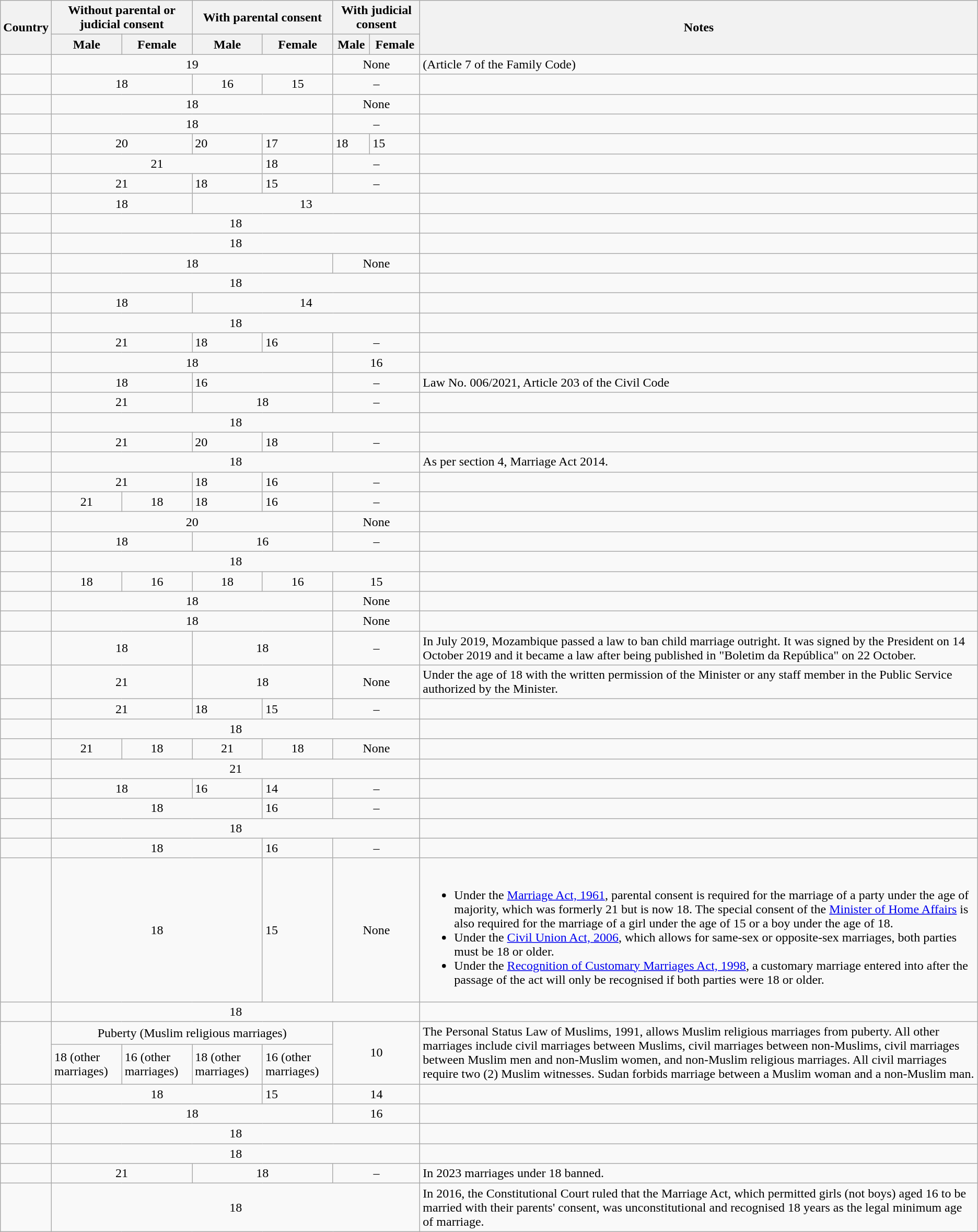<table class="wikitable sortable">
<tr>
<th rowspan=2>Country</th>
<th colspan=2>Without parental or judicial consent</th>
<th colspan=2>With parental consent</th>
<th colspan=2>With judicial consent</th>
<th rowspan=2>Notes</th>
</tr>
<tr>
<th>Male</th>
<th>Female</th>
<th>Male</th>
<th>Female</th>
<th>Male</th>
<th>Female</th>
</tr>
<tr>
<td></td>
<td colspan=4 style="text-align:center;">19</td>
<td colspan=2 style="text-align:center;">None</td>
<td>(Article 7 of the Family Code)</td>
</tr>
<tr>
<td></td>
<td colspan=2 style="text-align:center;">18</td>
<td style="text-align:center;">16</td>
<td style="text-align:center;">15</td>
<td colspan=2 style="text-align:center;">–</td>
<td></td>
</tr>
<tr>
<td></td>
<td colspan=4 style="text-align:center;">18</td>
<td colspan=2 style="text-align:center;">None</td>
<td></td>
</tr>
<tr>
<td></td>
<td colspan="4" style="text-align:center;">18</td>
<td colspan="2" style="text-align:center;">–</td>
<td></td>
</tr>
<tr>
<td></td>
<td colspan=2 style="text-align:center;">20</td>
<td>20</td>
<td>17</td>
<td>18</td>
<td>15</td>
<td></td>
</tr>
<tr>
<td></td>
<td colspan=3 style="text-align:center;">21</td>
<td>18</td>
<td colspan=2 style="text-align:center;">–</td>
<td></td>
</tr>
<tr>
<td></td>
<td colspan=2 style="text-align:center;">21</td>
<td>18</td>
<td>15</td>
<td colspan=2 style="text-align:center;">–</td>
<td></td>
</tr>
<tr>
<td></td>
<td colspan="2" align="center">18</td>
<td colspan="4" align="center">13</td>
<td></td>
</tr>
<tr>
<td></td>
<td colspan="6" style="text-align:center;">18</td>
<td></td>
</tr>
<tr>
<td></td>
<td colspan=6 style="text-align:center;">18</td>
<td></td>
</tr>
<tr>
<td></td>
<td colspan=4 style="text-align:center;">18</td>
<td colspan=2 style="text-align:center;">None</td>
<td></td>
</tr>
<tr>
<td></td>
<td colspan=6 style="text-align:center;">18</td>
<td></td>
</tr>
<tr>
<td></td>
<td colspan="2" style="text-align:center;">18</td>
<td colspan="4" style="text-align:center;">14</td>
<td></td>
</tr>
<tr>
<td></td>
<td colspan=6 style="text-align:center;">18</td>
<td></td>
</tr>
<tr>
<td></td>
<td colspan=2 style="text-align:center;">21</td>
<td>18</td>
<td>16</td>
<td colspan=2 style="text-align:center;">–</td>
</tr>
<tr>
<td></td>
<td colspan=4 style="text-align:center;">18</td>
<td colspan=2 style="text-align:center;">16</td>
<td></td>
</tr>
<tr>
<td></td>
<td colspan="2" style="text-align:center;">18</td>
<td colspan="2">16</td>
<td colspan="2" style="text-align:center;">–</td>
<td>Law No. 006/2021, Article 203 of the Civil Code</td>
</tr>
<tr>
<td></td>
<td colspan=2 style="text-align:center;">21</td>
<td colspan=2 style="text-align:center;">18</td>
<td colspan=2 style="text-align:center;">–</td>
<td></td>
</tr>
<tr>
<td></td>
<td colspan=6 style="text-align:center;">18</td>
<td></td>
</tr>
<tr>
<td></td>
<td colspan=2 style="text-align:center;">21</td>
<td>20</td>
<td>18</td>
<td colspan=2 style="text-align:center;">–</td>
<td></td>
</tr>
<tr>
<td></td>
<td colspan=6 style="text-align:center;">18</td>
<td>As per section 4, Marriage Act 2014.</td>
</tr>
<tr>
<td></td>
<td colspan=2 style="text-align:center;">21</td>
<td>18</td>
<td>16</td>
<td colspan=2 style="text-align:center;">–</td>
<td></td>
</tr>
<tr>
<td></td>
<td align=center>21</td>
<td align=center>18</td>
<td>18</td>
<td>16</td>
<td colspan=2 style="text-align:center;">–</td>
<td></td>
</tr>
<tr>
<td></td>
<td colspan=4 style="text-align:center;">20</td>
<td colspan=2 style="text-align:center;">None</td>
<td></td>
</tr>
<tr>
<td></td>
<td colspan=2 style="text-align:center;">18</td>
<td colspan=2 style="text-align:center;">16</td>
<td colspan=2 style="text-align:center;">–</td>
<td></td>
</tr>
<tr>
<td></td>
<td colspan=6 style="text-align:center;">18</td>
<td></td>
</tr>
<tr>
<td></td>
<td align=center>18</td>
<td align=center>16</td>
<td align=center>18</td>
<td align=center>16</td>
<td colspan=2 style="text-align:center;">15</td>
<td></td>
</tr>
<tr>
<td></td>
<td colspan=4 style="text-align:center;">18</td>
<td colspan=2 style="text-align:center;">None</td>
<td></td>
</tr>
<tr>
<td></td>
<td colspan=4 style="text-align:center;">18</td>
<td colspan=2 style="text-align:center;">None</td>
<td></td>
</tr>
<tr>
<td></td>
<td colspan=2 style="text-align:center;">18</td>
<td colspan=2 style="text-align:center;">18</td>
<td colspan=2 style="text-align:center;">–</td>
<td>In July 2019, Mozambique passed a law to ban child marriage outright. It was signed by the President on 14 October 2019 and it became a law after being published in "Boletim da República" on 22 October.</td>
</tr>
<tr>
<td></td>
<td colspan=2 style="text-align:center;">21</td>
<td colspan=2 style="text-align:center;">18</td>
<td colspan=2 style="text-align:center;">None</td>
<td>Under the age of 18 with the written permission of the Minister or any staff member in the Public Service authorized by the Minister.</td>
</tr>
<tr>
<td></td>
<td colspan=2 style="text-align:center;">21</td>
<td>18</td>
<td>15</td>
<td colspan=2 style="text-align:center;">–</td>
<td></td>
</tr>
<tr>
<td></td>
<td colspan=6 style="text-align:center;">18</td>
<td></td>
</tr>
<tr>
<td></td>
<td align=center>21</td>
<td align=center>18</td>
<td align=center>21</td>
<td align=center>18</td>
<td colspan=2 style="text-align:center;">None</td>
<td></td>
</tr>
<tr>
<td></td>
<td colspan=6 style="text-align:center;">21</td>
<td></td>
</tr>
<tr>
<td></td>
<td colspan=2 style="text-align:center;">18</td>
<td>16</td>
<td>14</td>
<td colspan=2 style="text-align:center;">–</td>
<td></td>
</tr>
<tr>
<td></td>
<td colspan=3 style="text-align:center;">18</td>
<td>16</td>
<td colspan=2 style="text-align:center;">–</td>
<td></td>
</tr>
<tr>
<td></td>
<td colspan=6 style="text-align:center;">18</td>
<td></td>
</tr>
<tr>
<td></td>
<td colspan=3 style="text-align:center;">18</td>
<td>16</td>
<td colspan=2 style="text-align:center;">–</td>
<td></td>
</tr>
<tr>
<td></td>
<td colspan=3 style="text-align:center;">18</td>
<td>15</td>
<td colspan=2 style="text-align:center;">None</td>
<td><br><ul><li>Under the <a href='#'>Marriage Act, 1961</a>, parental consent is required for the marriage of a party under the age of majority, which was formerly 21 but is now 18. The special consent of the <a href='#'>Minister of Home Affairs</a> is also required for the marriage of a girl under the age of 15 or a boy under the age of 18.</li><li>Under the <a href='#'>Civil Union Act, 2006</a>, which allows for same-sex or opposite-sex marriages, both parties must be 18 or older.</li><li>Under the <a href='#'>Recognition of Customary Marriages Act, 1998</a>, a customary marriage entered into after the passage of the act will only be recognised if both parties were 18 or older.</li></ul></td>
</tr>
<tr>
<td></td>
<td colspan=6 style="text-align:center;">18</td>
<td></td>
</tr>
<tr>
<td rowspan=2></td>
<td style="text-align:center;" colspan=4>Puberty (Muslim religious marriages)</td>
<td colspan="2" rowspan=2 style="text-align:center;">10</td>
<td rowspan=2>The Personal Status Law of Muslims, 1991, allows Muslim religious marriages from puberty. All other marriages include civil marriages between Muslims, civil marriages between non-Muslims, civil marriages between Muslim men and non-Muslim women, and non-Muslim religious marriages. All civil marriages require two (2) Muslim witnesses. Sudan forbids marriage between a Muslim woman and a non-Muslim man.</td>
</tr>
<tr>
<td>18 (other marriages)</td>
<td>16 (other marriages)</td>
<td>18 (other marriages)</td>
<td>16 (other marriages)</td>
</tr>
<tr>
<td></td>
<td colspan=3 style="text-align:center;">18</td>
<td>15</td>
<td colspan=2 align=center>14</td>
<td></td>
</tr>
<tr>
<td></td>
<td colspan=4 style="text-align:center;">18</td>
<td colspan=2 style="text-align:center;">16</td>
<td></td>
</tr>
<tr>
<td></td>
<td colspan=6 style="text-align:center;">18</td>
<td></td>
</tr>
<tr>
<td></td>
<td colspan=6 style="text-align:center;">18</td>
<td></td>
</tr>
<tr>
<td></td>
<td colspan=2 style="text-align:center;">21</td>
<td colspan=2 style="text-align:center;">18</td>
<td colspan=2 style="text-align:center;">–</td>
<td>In 2023 marriages under 18 banned.</td>
</tr>
<tr>
<td></td>
<td colspan=6 style="text-align:center;">18</td>
<td>In 2016, the Constitutional Court ruled that the Marriage Act, which permitted girls (not boys) aged 16 to be married with their parents' consent, was unconstitutional and recognised 18 years as the legal minimum age of marriage.</td>
</tr>
</table>
